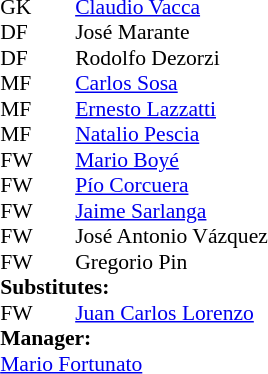<table style="font-size: 90%" cellspacing="0" cellpadding="0" align=center>
<tr>
<th width=25></th>
<th width=25></th>
</tr>
<tr>
<td>GK</td>
<td></td>
<td> <a href='#'>Claudio Vacca</a></td>
</tr>
<tr>
<td>DF</td>
<td></td>
<td> José Marante</td>
</tr>
<tr>
<td>DF</td>
<td></td>
<td> Rodolfo Dezorzi</td>
</tr>
<tr>
<td>MF</td>
<td></td>
<td> <a href='#'>Carlos Sosa</a></td>
</tr>
<tr>
<td>MF</td>
<td></td>
<td> <a href='#'>Ernesto Lazzatti</a></td>
</tr>
<tr>
<td>MF</td>
<td></td>
<td> <a href='#'>Natalio Pescia</a></td>
</tr>
<tr>
<td>FW</td>
<td></td>
<td> <a href='#'>Mario Boyé</a></td>
</tr>
<tr>
<td>FW</td>
<td></td>
<td> <a href='#'>Pío Corcuera</a></td>
</tr>
<tr>
<td>FW</td>
<td></td>
<td> <a href='#'>Jaime Sarlanga</a></td>
</tr>
<tr>
<td>FW</td>
<td></td>
<td> José Antonio Vázquez</td>
<td></td>
<td></td>
</tr>
<tr>
<td>FW</td>
<td></td>
<td> Gregorio Pin</td>
</tr>
<tr>
<td colspan=3><strong>Substitutes:</strong></td>
</tr>
<tr>
<td>FW</td>
<td></td>
<td> <a href='#'>Juan Carlos Lorenzo</a></td>
<td></td>
<td></td>
</tr>
<tr>
<td colspan=3><strong>Manager:</strong></td>
</tr>
<tr>
<td colspan=4> <a href='#'>Mario Fortunato</a></td>
</tr>
</table>
